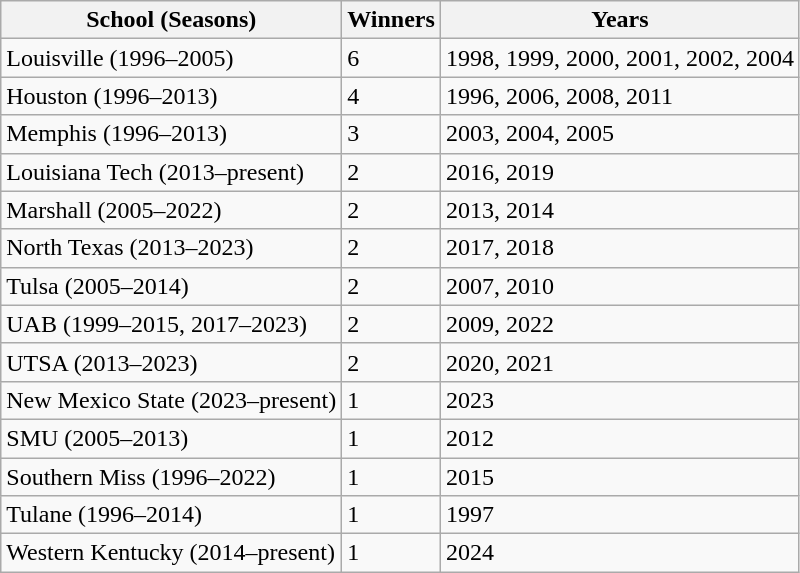<table class="wikitable">
<tr>
<th>School (Seasons)</th>
<th>Winners</th>
<th>Years</th>
</tr>
<tr>
<td>Louisville (1996–2005)</td>
<td>6</td>
<td>1998, 1999, 2000, 2001, 2002, 2004</td>
</tr>
<tr>
<td>Houston (1996–2013)</td>
<td>4</td>
<td>1996, 2006, 2008, 2011</td>
</tr>
<tr>
<td>Memphis (1996–2013)</td>
<td>3</td>
<td>2003, 2004, 2005</td>
</tr>
<tr>
<td>Louisiana Tech (2013–present)</td>
<td>2</td>
<td>2016, 2019</td>
</tr>
<tr>
<td>Marshall (2005–2022)</td>
<td>2</td>
<td>2013, 2014</td>
</tr>
<tr>
<td>North Texas (2013–2023)</td>
<td>2</td>
<td>2017, 2018</td>
</tr>
<tr>
<td>Tulsa (2005–2014)</td>
<td>2</td>
<td>2007, 2010</td>
</tr>
<tr>
<td>UAB (1999–2015, 2017–2023)</td>
<td>2</td>
<td>2009, 2022</td>
</tr>
<tr>
<td>UTSA (2013–2023)</td>
<td>2</td>
<td>2020, 2021</td>
</tr>
<tr>
<td>New Mexico State (2023–present)</td>
<td>1</td>
<td>2023</td>
</tr>
<tr>
<td>SMU (2005–2013)</td>
<td>1</td>
<td>2012</td>
</tr>
<tr>
<td>Southern Miss (1996–2022)</td>
<td>1</td>
<td>2015</td>
</tr>
<tr>
<td>Tulane (1996–2014)</td>
<td>1</td>
<td>1997</td>
</tr>
<tr>
<td>Western Kentucky (2014–present)</td>
<td>1</td>
<td>2024</td>
</tr>
</table>
